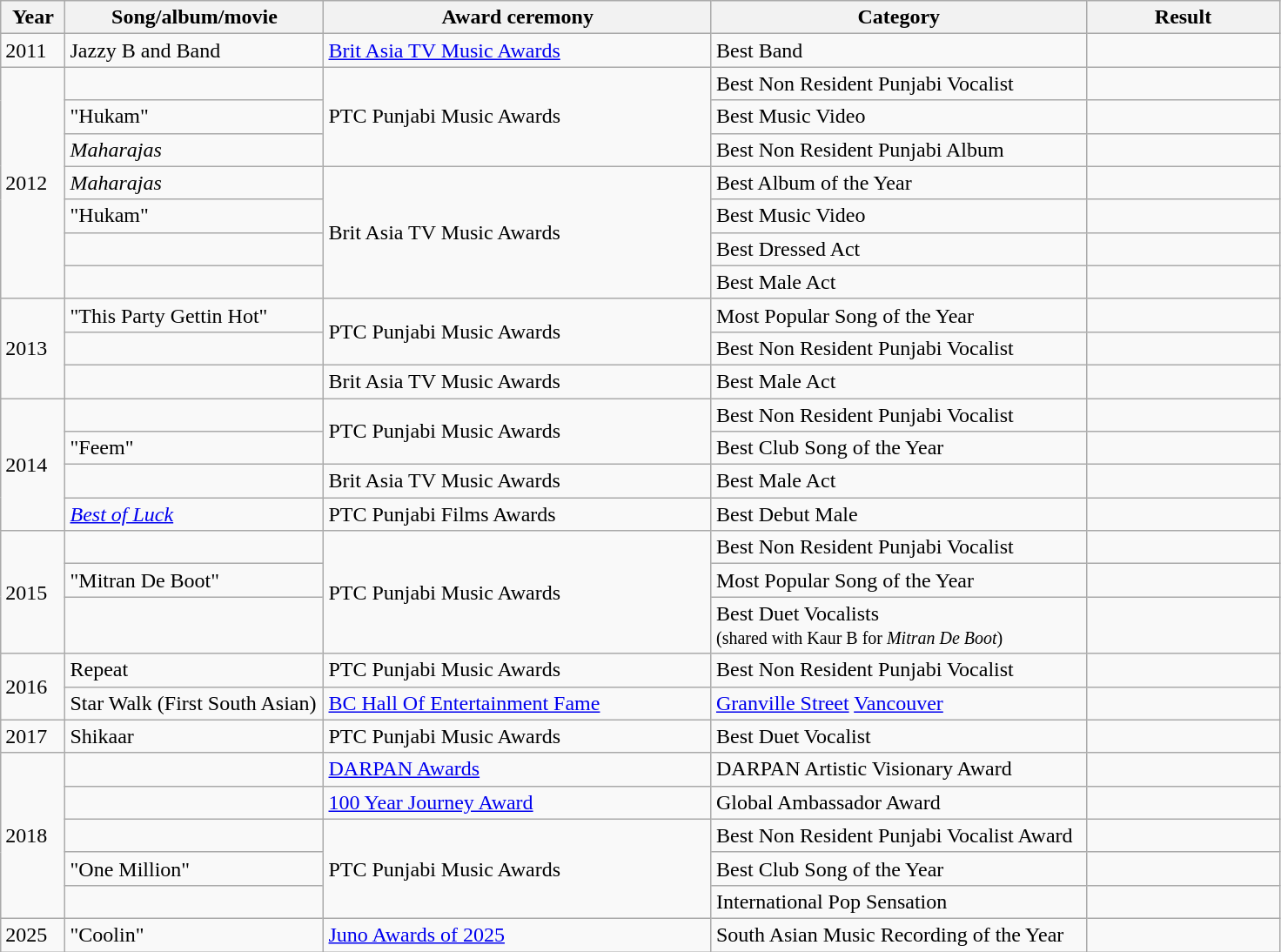<table class="wikitable plainrowheaders">
<tr>
<th width=5%>Year</th>
<th width=20%>Song/album/movie</th>
<th width=30%>Award ceremony</th>
<th width=29%>Category</th>
<th width=15%>Result</th>
</tr>
<tr>
<td>2011</td>
<td>Jazzy B and Band</td>
<td><a href='#'>Brit Asia TV Music Awards</a></td>
<td>Best Band</td>
<td></td>
</tr>
<tr>
<td rowspan = 7>2012</td>
<td></td>
<td rowspan = 3>PTC Punjabi Music Awards</td>
<td>Best Non Resident Punjabi Vocalist</td>
<td></td>
</tr>
<tr>
<td>"Hukam"</td>
<td>Best Music Video</td>
<td></td>
</tr>
<tr>
<td><em>Maharajas</em></td>
<td>Best Non Resident Punjabi Album</td>
<td></td>
</tr>
<tr>
<td><em>Maharajas</em></td>
<td rowspan = 4>Brit Asia TV Music Awards</td>
<td>Best Album of the Year</td>
<td></td>
</tr>
<tr>
<td>"Hukam"</td>
<td>Best Music Video</td>
<td></td>
</tr>
<tr>
<td></td>
<td>Best Dressed Act</td>
<td></td>
</tr>
<tr>
<td></td>
<td>Best Male Act</td>
<td></td>
</tr>
<tr>
<td rowspan = 3>2013</td>
<td>"This Party Gettin Hot"</td>
<td rowspan = 2>PTC Punjabi Music Awards</td>
<td>Most Popular Song of the Year</td>
<td></td>
</tr>
<tr>
<td></td>
<td>Best Non Resident Punjabi Vocalist</td>
<td></td>
</tr>
<tr>
<td></td>
<td>Brit Asia TV Music Awards</td>
<td>Best Male Act</td>
<td></td>
</tr>
<tr>
<td rowspan = 4>2014</td>
<td></td>
<td rowspan = 2>PTC Punjabi Music Awards</td>
<td>Best Non Resident Punjabi Vocalist</td>
<td></td>
</tr>
<tr>
<td>"Feem"</td>
<td>Best Club Song of the Year</td>
<td></td>
</tr>
<tr>
<td></td>
<td>Brit Asia TV Music Awards</td>
<td>Best Male Act</td>
<td></td>
</tr>
<tr>
<td><em><a href='#'>Best of Luck</a></em></td>
<td>PTC Punjabi Films Awards</td>
<td>Best Debut Male</td>
<td></td>
</tr>
<tr>
<td rowspan = 3>2015</td>
<td></td>
<td rowspan = 3>PTC Punjabi Music Awards</td>
<td>Best Non Resident Punjabi Vocalist</td>
<td></td>
</tr>
<tr>
<td>"Mitran De Boot"</td>
<td>Most Popular Song of the Year</td>
<td></td>
</tr>
<tr>
<td></td>
<td>Best Duet Vocalists<br> <small>(shared with Kaur B for <em>Mitran De Boot</em>)</small></td>
<td></td>
</tr>
<tr>
<td rowspan = 2>2016</td>
<td>Repeat</td>
<td>PTC Punjabi Music Awards</td>
<td>Best Non Resident Punjabi Vocalist</td>
<td></td>
</tr>
<tr>
<td>Star Walk (First South Asian)</td>
<td><a href='#'>BC Hall Of Entertainment Fame</a></td>
<td><a href='#'>Granville Street</a> <a href='#'>Vancouver</a></td>
<td></td>
</tr>
<tr>
<td>2017</td>
<td>Shikaar</td>
<td>PTC Punjabi Music Awards</td>
<td>Best Duet Vocalist</td>
<td></td>
</tr>
<tr>
<td rowspan = 5>2018</td>
<td></td>
<td><a href='#'>DARPAN Awards</a></td>
<td>DARPAN Artistic Visionary Award</td>
<td></td>
</tr>
<tr>
<td></td>
<td><a href='#'>100 Year Journey Award</a></td>
<td>Global Ambassador Award</td>
<td></td>
</tr>
<tr>
<td></td>
<td rowspan = 3>PTC Punjabi Music Awards</td>
<td>Best Non Resident Punjabi Vocalist Award</td>
<td></td>
</tr>
<tr>
<td>"One Million"</td>
<td>Best Club Song of the Year</td>
<td></td>
</tr>
<tr>
<td></td>
<td>International Pop Sensation</td>
<td></td>
</tr>
<tr>
<td>2025</td>
<td>"Coolin"</td>
<td><a href='#'>Juno Awards of 2025</a></td>
<td>South Asian Music Recording of the Year</td>
<td></td>
</tr>
</table>
